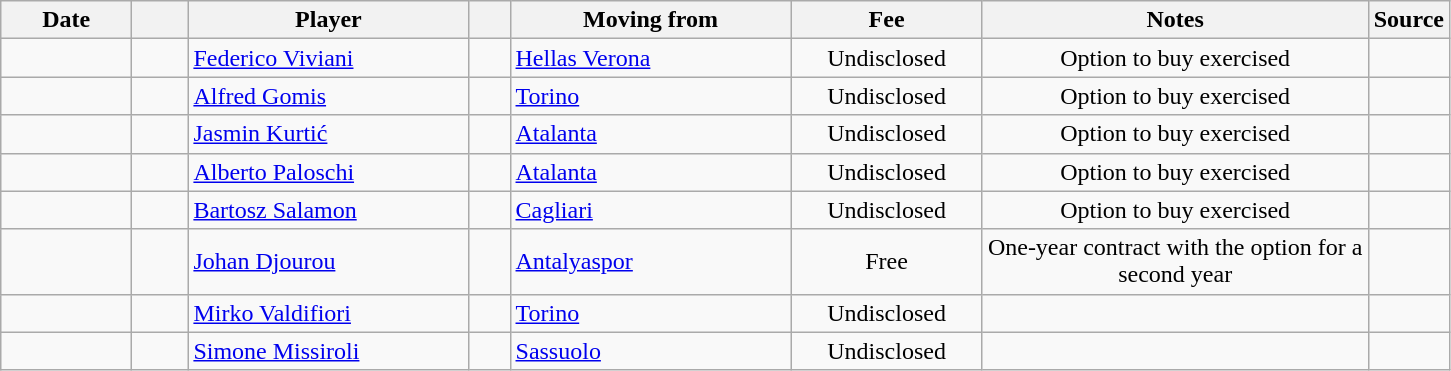<table class="wikitable sortable">
<tr>
<th style="width:80px;">Date</th>
<th style="width:30px;"></th>
<th style="width:180px;">Player</th>
<th style="width:20px;"></th>
<th style="width:180px;">Moving from</th>
<th style="width:120px;" class="unsortable">Fee</th>
<th style="width:250px;" class="unsortable">Notes</th>
<th style="width:20px;">Source</th>
</tr>
<tr>
<td></td>
<td align=center></td>
<td> <a href='#'>Federico Viviani</a></td>
<td align=center></td>
<td> <a href='#'>Hellas Verona</a></td>
<td align=center>Undisclosed</td>
<td align=center>Option to buy exercised</td>
<td></td>
</tr>
<tr>
<td></td>
<td align=center></td>
<td> <a href='#'>Alfred Gomis</a></td>
<td align=center></td>
<td> <a href='#'>Torino</a></td>
<td align=center>Undisclosed</td>
<td align=center>Option to buy exercised</td>
<td></td>
</tr>
<tr>
<td></td>
<td align=center></td>
<td> <a href='#'>Jasmin Kurtić</a></td>
<td align=center></td>
<td> <a href='#'>Atalanta</a></td>
<td align=center>Undisclosed</td>
<td align=center>Option to buy exercised</td>
<td></td>
</tr>
<tr>
<td></td>
<td align=center></td>
<td> <a href='#'>Alberto Paloschi</a></td>
<td align=center></td>
<td> <a href='#'>Atalanta</a></td>
<td align=center>Undisclosed</td>
<td align=center>Option to buy exercised</td>
<td></td>
</tr>
<tr>
<td></td>
<td align=center></td>
<td> <a href='#'>Bartosz Salamon</a></td>
<td align=center></td>
<td> <a href='#'>Cagliari</a></td>
<td align=center>Undisclosed</td>
<td align=center>Option to buy exercised</td>
<td></td>
</tr>
<tr>
<td></td>
<td align=center></td>
<td> <a href='#'>Johan Djourou</a></td>
<td align=center></td>
<td> <a href='#'>Antalyaspor</a></td>
<td align=center>Free</td>
<td align=center>One-year contract with the option for a second year</td>
<td></td>
</tr>
<tr>
<td></td>
<td align=center></td>
<td> <a href='#'>Mirko Valdifiori</a></td>
<td align=center></td>
<td> <a href='#'>Torino</a></td>
<td align=center>Undisclosed</td>
<td align=center></td>
<td></td>
</tr>
<tr>
<td></td>
<td align=center></td>
<td> <a href='#'>Simone Missiroli</a></td>
<td align=center></td>
<td> <a href='#'>Sassuolo</a></td>
<td align=center>Undisclosed</td>
<td align=center></td>
<td></td>
</tr>
</table>
